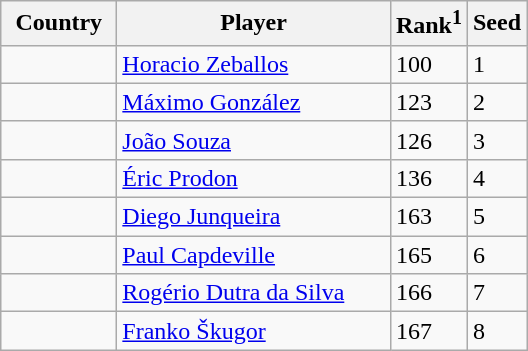<table class="sortable wikitable">
<tr>
<th width="70">Country</th>
<th width="175">Player</th>
<th>Rank<sup>1</sup></th>
<th>Seed</th>
</tr>
<tr>
<td></td>
<td><a href='#'>Horacio Zeballos</a></td>
<td>100</td>
<td>1</td>
</tr>
<tr>
<td></td>
<td><a href='#'>Máximo González</a></td>
<td>123</td>
<td>2</td>
</tr>
<tr>
<td></td>
<td><a href='#'>João Souza</a></td>
<td>126</td>
<td>3</td>
</tr>
<tr>
<td></td>
<td><a href='#'>Éric Prodon</a></td>
<td>136</td>
<td>4</td>
</tr>
<tr>
<td></td>
<td><a href='#'>Diego Junqueira</a></td>
<td>163</td>
<td>5</td>
</tr>
<tr>
<td></td>
<td><a href='#'>Paul Capdeville</a></td>
<td>165</td>
<td>6</td>
</tr>
<tr>
<td></td>
<td><a href='#'>Rogério Dutra da Silva</a></td>
<td>166</td>
<td>7</td>
</tr>
<tr>
<td></td>
<td><a href='#'>Franko Škugor</a></td>
<td>167</td>
<td>8</td>
</tr>
</table>
